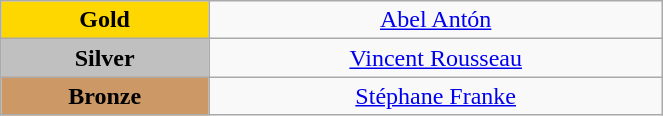<table class="wikitable" style="text-align:center; " width="35%">
<tr>
<td bgcolor="gold"><strong>Gold</strong></td>
<td><a href='#'>Abel Antón</a><br>  <small><em></em></small></td>
</tr>
<tr>
<td bgcolor="silver"><strong>Silver</strong></td>
<td><a href='#'>Vincent Rousseau</a><br>  <small><em></em></small></td>
</tr>
<tr>
<td bgcolor="CC9966"><strong>Bronze</strong></td>
<td><a href='#'>Stéphane Franke</a><br>  <small><em></em></small></td>
</tr>
</table>
